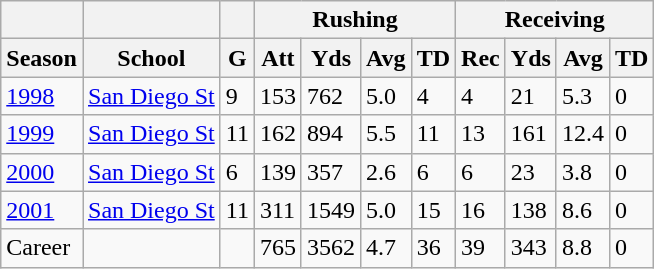<table class="wikitable">
<tr>
<th></th>
<th></th>
<th></th>
<th colspan="4">Rushing</th>
<th colspan="4">Receiving</th>
</tr>
<tr>
<th>Season</th>
<th>School</th>
<th>G</th>
<th>Att</th>
<th>Yds</th>
<th>Avg</th>
<th>TD</th>
<th>Rec</th>
<th>Yds</th>
<th>Avg</th>
<th>TD</th>
</tr>
<tr>
<td><a href='#'>1998</a></td>
<td><a href='#'>San Diego St</a></td>
<td>9</td>
<td>153</td>
<td>762</td>
<td>5.0</td>
<td>4</td>
<td>4</td>
<td>21</td>
<td>5.3</td>
<td>0</td>
</tr>
<tr>
<td><a href='#'>1999</a></td>
<td><a href='#'>San Diego St</a></td>
<td>11</td>
<td>162</td>
<td>894</td>
<td>5.5</td>
<td>11</td>
<td>13</td>
<td>161</td>
<td>12.4</td>
<td>0</td>
</tr>
<tr>
<td><a href='#'>2000</a></td>
<td><a href='#'>San Diego St</a></td>
<td>6</td>
<td>139</td>
<td>357</td>
<td>2.6</td>
<td>6</td>
<td>6</td>
<td>23</td>
<td>3.8</td>
<td>0</td>
</tr>
<tr>
<td><a href='#'>2001</a></td>
<td><a href='#'>San Diego St</a></td>
<td>11</td>
<td>311</td>
<td>1549</td>
<td>5.0</td>
<td>15</td>
<td>16</td>
<td>138</td>
<td>8.6</td>
<td>0</td>
</tr>
<tr>
<td>Career</td>
<td></td>
<td></td>
<td>765</td>
<td>3562</td>
<td>4.7</td>
<td>36</td>
<td>39</td>
<td>343</td>
<td>8.8</td>
<td>0</td>
</tr>
</table>
